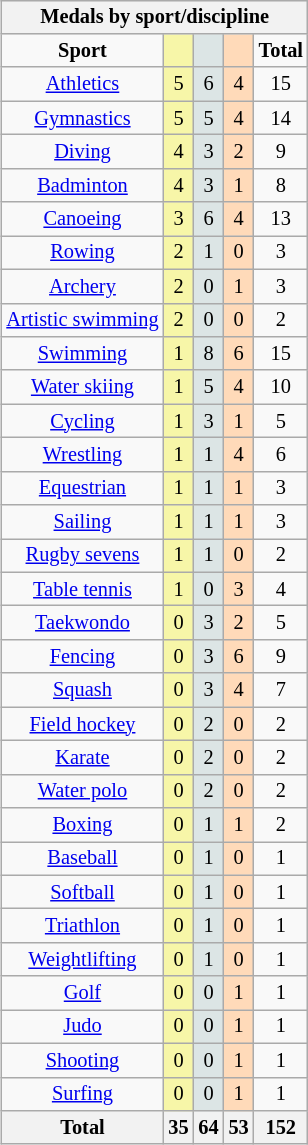<table class="wikitable" style="font-size:85%; float:right">
<tr bgcolor=#efefef>
<th colspan=7>Medals by sport/discipline</th>
</tr>
<tr align=center>
<td><strong>Sport</strong></td>
<td bgcolor=#f7f6a8></td>
<td bgcolor=#dce5e5></td>
<td bgcolor=#ffdab9></td>
<td><strong>Total</strong></td>
</tr>
<tr align=center>
<td><a href='#'>Athletics</a></td>
<td bgcolor=#f7f6a8>5</td>
<td bgcolor=#dce5e5>6</td>
<td bgcolor=#ffdab9>4</td>
<td>15</td>
</tr>
<tr align=center>
<td><a href='#'>Gymnastics</a></td>
<td bgcolor=#f7f6a8>5</td>
<td bgcolor=#dce5e5>5</td>
<td bgcolor=#ffdab9>4</td>
<td>14</td>
</tr>
<tr align=center>
<td><a href='#'>Diving</a></td>
<td bgcolor=#f7f6a8>4</td>
<td bgcolor=#dce5e5>3</td>
<td bgcolor=#ffdab9>2</td>
<td>9</td>
</tr>
<tr align=center>
<td><a href='#'>Badminton</a></td>
<td bgcolor=#f7f6a8>4</td>
<td bgcolor=#dce5e5>3</td>
<td bgcolor=#ffdab9>1</td>
<td>8</td>
</tr>
<tr align=center>
<td><a href='#'>Canoeing</a></td>
<td bgcolor=#f7f6a8>3</td>
<td bgcolor=#dce5e5>6</td>
<td bgcolor=#ffdab9>4</td>
<td>13</td>
</tr>
<tr align=center>
<td><a href='#'>Rowing</a></td>
<td bgcolor=#f7f6a8>2</td>
<td bgcolor=#dce5e5>1</td>
<td bgcolor=#ffdab9>0</td>
<td>3</td>
</tr>
<tr align=center>
<td><a href='#'>Archery</a></td>
<td bgcolor=#f7f6a8>2</td>
<td bgcolor=#dce5e5>0</td>
<td bgcolor=#ffdab9>1</td>
<td>3</td>
</tr>
<tr align=center>
<td><a href='#'>Artistic swimming</a></td>
<td bgcolor=#f7f6a8>2</td>
<td bgcolor=#dce5e5>0</td>
<td bgcolor=#ffdab9>0</td>
<td>2</td>
</tr>
<tr align=center>
<td><a href='#'>Swimming</a></td>
<td bgcolor=#f7f6a8>1</td>
<td bgcolor=#dce5e5>8</td>
<td bgcolor=#ffdab9>6</td>
<td>15</td>
</tr>
<tr align=center>
<td><a href='#'>Water skiing</a></td>
<td bgcolor=#f7f6a8>1</td>
<td bgcolor=#dce5e5>5</td>
<td bgcolor=#ffdab9>4</td>
<td>10</td>
</tr>
<tr align=center>
<td><a href='#'>Cycling</a></td>
<td bgcolor=#f7f6a8>1</td>
<td bgcolor=#dce5e5>3</td>
<td bgcolor=#ffdab9>1</td>
<td>5</td>
</tr>
<tr align=center>
<td><a href='#'>Wrestling</a></td>
<td bgcolor=#f7f6a8>1</td>
<td bgcolor=#dce5e5>1</td>
<td bgcolor=#ffdab9>4</td>
<td>6</td>
</tr>
<tr align=center>
<td><a href='#'>Equestrian</a></td>
<td bgcolor=#f7f6a8>1</td>
<td bgcolor=#dce5e5>1</td>
<td bgcolor=#ffdab9>1</td>
<td>3</td>
</tr>
<tr align=center>
<td><a href='#'>Sailing</a></td>
<td bgcolor=#f7f6a8>1</td>
<td bgcolor=#dce5e5>1</td>
<td bgcolor=#ffdab9>1</td>
<td>3</td>
</tr>
<tr align=center>
<td><a href='#'>Rugby sevens</a></td>
<td bgcolor=#f7f6a8>1</td>
<td bgcolor=#dce5e5>1</td>
<td bgcolor=#ffdab9>0</td>
<td>2</td>
</tr>
<tr align=center>
<td><a href='#'>Table tennis</a></td>
<td bgcolor=#f7f6a8>1</td>
<td bgcolor=#dce5e5>0</td>
<td bgcolor=#ffdab9>3</td>
<td>4</td>
</tr>
<tr align=center>
<td><a href='#'>Taekwondo</a></td>
<td bgcolor=#f7f6a8>0</td>
<td bgcolor=#dce5e5>3</td>
<td bgcolor=#ffdab9>2</td>
<td>5</td>
</tr>
<tr align=center>
<td><a href='#'>Fencing</a></td>
<td bgcolor=#f7f6a8>0</td>
<td bgcolor=#dce5e5>3</td>
<td bgcolor=#ffdab9>6</td>
<td>9</td>
</tr>
<tr align=center>
<td><a href='#'>Squash</a></td>
<td bgcolor=#f7f6a8>0</td>
<td bgcolor=#dce5e5>3</td>
<td bgcolor=#ffdab9>4</td>
<td>7</td>
</tr>
<tr align=center>
<td><a href='#'>Field hockey</a></td>
<td bgcolor=#f7f6a8>0</td>
<td bgcolor=#dce5e5>2</td>
<td bgcolor=#ffdab9>0</td>
<td>2</td>
</tr>
<tr align=center>
<td><a href='#'>Karate</a></td>
<td bgcolor=#f7f6a8>0</td>
<td bgcolor=#dce5e5>2</td>
<td bgcolor=#ffdab9>0</td>
<td>2</td>
</tr>
<tr align=center>
<td><a href='#'>Water polo</a></td>
<td bgcolor=#f7f6a8>0</td>
<td bgcolor=#dce5e5>2</td>
<td bgcolor=#ffdab9>0</td>
<td>2</td>
</tr>
<tr align=center>
<td><a href='#'>Boxing</a></td>
<td bgcolor=#f7f6a8>0</td>
<td bgcolor=#dce5e5>1</td>
<td bgcolor=#ffdab9>1</td>
<td>2</td>
</tr>
<tr align=center>
<td><a href='#'>Baseball</a></td>
<td bgcolor=#f7f6a8>0</td>
<td bgcolor=#dce5e5>1</td>
<td bgcolor=#ffdab9>0</td>
<td>1</td>
</tr>
<tr align=center>
<td><a href='#'>Softball</a></td>
<td bgcolor=#f7f6a8>0</td>
<td bgcolor=#dce5e5>1</td>
<td bgcolor=#ffdab9>0</td>
<td>1</td>
</tr>
<tr align=center>
<td><a href='#'>Triathlon</a></td>
<td bgcolor=#f7f6a8>0</td>
<td bgcolor=#dce5e5>1</td>
<td bgcolor=#ffdab9>0</td>
<td>1</td>
</tr>
<tr align=center>
<td><a href='#'>Weightlifting</a></td>
<td bgcolor=#f7f6a8>0</td>
<td bgcolor=#dce5e5>1</td>
<td bgcolor=#ffdab9>0</td>
<td>1</td>
</tr>
<tr align=center>
<td><a href='#'>Golf</a></td>
<td bgcolor=#f7f6a8>0</td>
<td bgcolor=#dce5e5>0</td>
<td bgcolor=#ffdab9>1</td>
<td>1</td>
</tr>
<tr align=center>
<td><a href='#'>Judo</a></td>
<td bgcolor=#f7f6a8>0</td>
<td bgcolor=#dce5e5>0</td>
<td bgcolor=#ffdab9>1</td>
<td>1</td>
</tr>
<tr align=center>
<td><a href='#'>Shooting</a></td>
<td bgcolor=#f7f6a8>0</td>
<td bgcolor=#dce5e5>0</td>
<td bgcolor=#ffdab9>1</td>
<td>1</td>
</tr>
<tr align=center>
<td><a href='#'>Surfing</a></td>
<td bgcolor=#f7f6a8>0</td>
<td bgcolor=#dce5e5>0</td>
<td bgcolor=#ffdab9>1</td>
<td>1</td>
</tr>
<tr align=center>
<th>Total</th>
<th bgcolor=gold>35</th>
<th bgcolor=silver>64</th>
<th bgcolor=#c96>53</th>
<th>152</th>
</tr>
</table>
